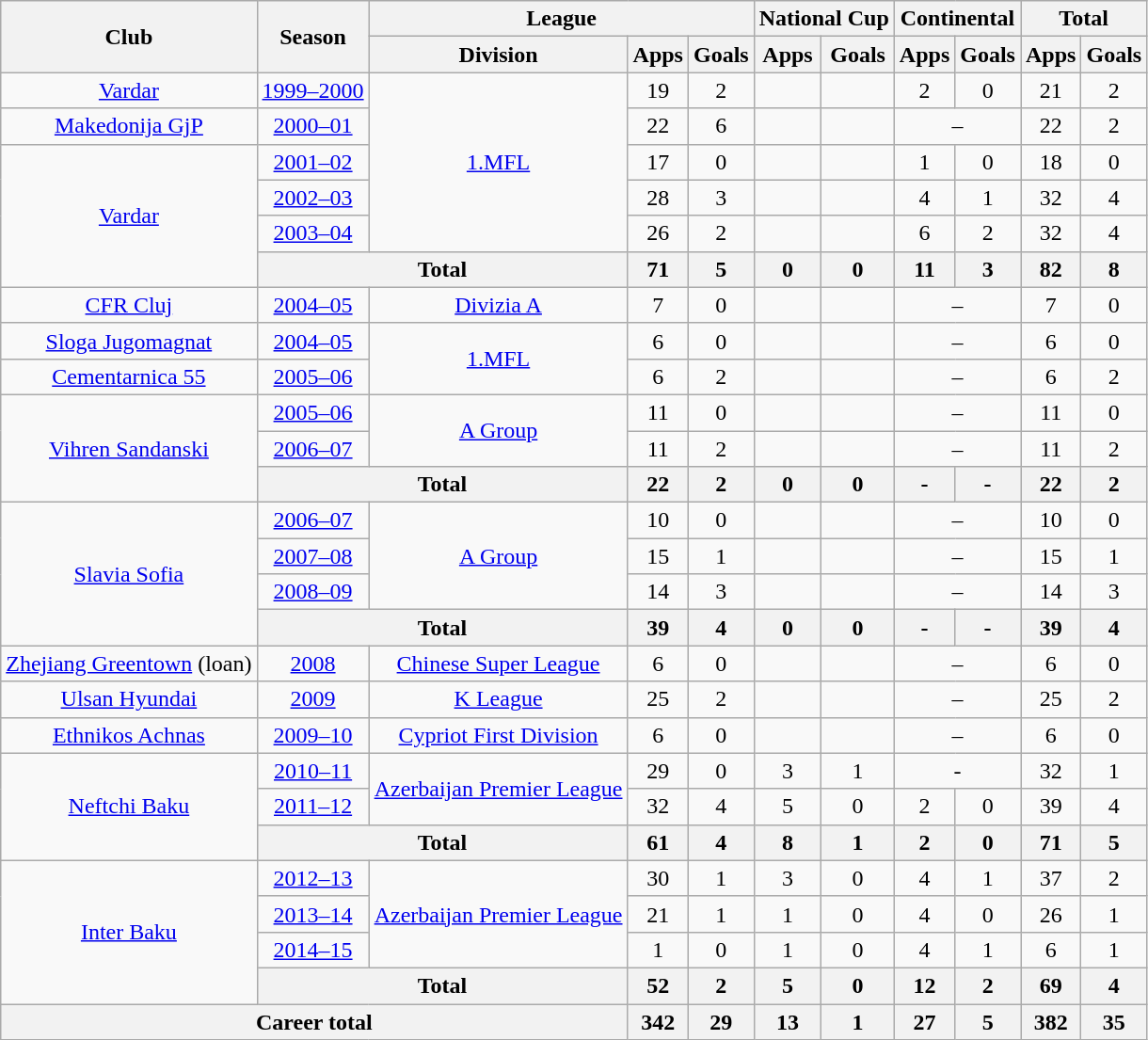<table class="wikitable" style="text-align: center;">
<tr>
<th rowspan="2">Club</th>
<th rowspan="2">Season</th>
<th colspan="3">League</th>
<th colspan="2">National Cup</th>
<th colspan="2">Continental</th>
<th colspan="2">Total</th>
</tr>
<tr>
<th>Division</th>
<th>Apps</th>
<th>Goals</th>
<th>Apps</th>
<th>Goals</th>
<th>Apps</th>
<th>Goals</th>
<th>Apps</th>
<th>Goals</th>
</tr>
<tr>
<td valign="center"><a href='#'>Vardar</a></td>
<td><a href='#'>1999–2000</a></td>
<td rowspan="5" valign="center"><a href='#'>1.MFL</a></td>
<td>19</td>
<td>2</td>
<td></td>
<td></td>
<td>2</td>
<td>0</td>
<td>21</td>
<td>2</td>
</tr>
<tr>
<td valign="center"><a href='#'>Makedonija GjP</a></td>
<td><a href='#'>2000–01</a></td>
<td>22</td>
<td>6</td>
<td></td>
<td></td>
<td colspan="2">–</td>
<td>22</td>
<td>2</td>
</tr>
<tr>
<td rowspan="4" valign="center"><a href='#'>Vardar</a></td>
<td><a href='#'>2001–02</a></td>
<td>17</td>
<td>0</td>
<td></td>
<td></td>
<td>1</td>
<td>0</td>
<td>18</td>
<td>0</td>
</tr>
<tr>
<td><a href='#'>2002–03</a></td>
<td>28</td>
<td>3</td>
<td></td>
<td></td>
<td>4</td>
<td>1</td>
<td>32</td>
<td>4</td>
</tr>
<tr>
<td><a href='#'>2003–04</a></td>
<td>26</td>
<td>2</td>
<td></td>
<td></td>
<td>6</td>
<td>2</td>
<td>32</td>
<td>4</td>
</tr>
<tr>
<th colspan="2">Total</th>
<th>71</th>
<th>5</th>
<th>0</th>
<th>0</th>
<th>11</th>
<th>3</th>
<th>82</th>
<th>8</th>
</tr>
<tr>
<td valign="center"><a href='#'>CFR Cluj</a></td>
<td><a href='#'>2004–05</a></td>
<td><a href='#'>Divizia A</a></td>
<td>7</td>
<td>0</td>
<td></td>
<td></td>
<td colspan="2">–</td>
<td>7</td>
<td>0</td>
</tr>
<tr>
<td valign="center"><a href='#'>Sloga Jugomagnat</a></td>
<td><a href='#'>2004–05</a></td>
<td rowspan="2" valign="center"><a href='#'>1.MFL</a></td>
<td>6</td>
<td>0</td>
<td></td>
<td></td>
<td colspan="2">–</td>
<td>6</td>
<td>0</td>
</tr>
<tr>
<td valign="center"><a href='#'>Cementarnica 55</a></td>
<td><a href='#'>2005–06</a></td>
<td>6</td>
<td>2</td>
<td></td>
<td></td>
<td colspan="2">–</td>
<td>6</td>
<td>2</td>
</tr>
<tr>
<td rowspan="3" valign="center"><a href='#'>Vihren Sandanski</a></td>
<td><a href='#'>2005–06</a></td>
<td rowspan="2" valign="center"><a href='#'>A Group</a></td>
<td>11</td>
<td>0</td>
<td></td>
<td></td>
<td colspan="2">–</td>
<td>11</td>
<td>0</td>
</tr>
<tr>
<td><a href='#'>2006–07</a></td>
<td>11</td>
<td>2</td>
<td></td>
<td></td>
<td colspan="2">–</td>
<td>11</td>
<td>2</td>
</tr>
<tr>
<th colspan="2">Total</th>
<th>22</th>
<th>2</th>
<th>0</th>
<th>0</th>
<th>-</th>
<th>-</th>
<th>22</th>
<th>2</th>
</tr>
<tr>
<td rowspan="4" valign="center"><a href='#'>Slavia Sofia</a></td>
<td><a href='#'>2006–07</a></td>
<td rowspan="3" valign="center"><a href='#'>A Group</a></td>
<td>10</td>
<td>0</td>
<td></td>
<td></td>
<td colspan="2">–</td>
<td>10</td>
<td>0</td>
</tr>
<tr>
<td><a href='#'>2007–08</a></td>
<td>15</td>
<td>1</td>
<td></td>
<td></td>
<td colspan="2">–</td>
<td>15</td>
<td>1</td>
</tr>
<tr>
<td><a href='#'>2008–09</a></td>
<td>14</td>
<td>3</td>
<td></td>
<td></td>
<td colspan="2">–</td>
<td>14</td>
<td>3</td>
</tr>
<tr>
<th colspan="2">Total</th>
<th>39</th>
<th>4</th>
<th>0</th>
<th>0</th>
<th>-</th>
<th>-</th>
<th>39</th>
<th>4</th>
</tr>
<tr>
<td valign="center"><a href='#'>Zhejiang Greentown</a> (loan)</td>
<td><a href='#'>2008</a></td>
<td><a href='#'>Chinese Super League</a></td>
<td>6</td>
<td>0</td>
<td></td>
<td></td>
<td colspan="2">–</td>
<td>6</td>
<td>0</td>
</tr>
<tr>
<td valign="center"><a href='#'>Ulsan Hyundai</a></td>
<td><a href='#'>2009</a></td>
<td><a href='#'>K League</a></td>
<td>25</td>
<td>2</td>
<td></td>
<td></td>
<td colspan="2">–</td>
<td>25</td>
<td>2</td>
</tr>
<tr>
<td valign="center"><a href='#'>Ethnikos Achnas</a></td>
<td><a href='#'>2009–10</a></td>
<td><a href='#'>Cypriot First Division</a></td>
<td>6</td>
<td>0</td>
<td></td>
<td></td>
<td colspan="2">–</td>
<td>6</td>
<td>0</td>
</tr>
<tr>
<td rowspan="3" valign="center"><a href='#'>Neftchi Baku</a></td>
<td><a href='#'>2010–11</a></td>
<td rowspan="2" valign="center"><a href='#'>Azerbaijan Premier League</a></td>
<td>29</td>
<td>0</td>
<td>3</td>
<td>1</td>
<td colspan="2">-</td>
<td>32</td>
<td>1</td>
</tr>
<tr>
<td><a href='#'>2011–12</a></td>
<td>32</td>
<td>4</td>
<td>5</td>
<td>0</td>
<td>2</td>
<td>0</td>
<td>39</td>
<td>4</td>
</tr>
<tr>
<th colspan="2">Total</th>
<th>61</th>
<th>4</th>
<th>8</th>
<th>1</th>
<th>2</th>
<th>0</th>
<th>71</th>
<th>5</th>
</tr>
<tr>
<td rowspan="4" valign="center"><a href='#'>Inter Baku</a></td>
<td><a href='#'>2012–13</a></td>
<td rowspan="3" valign="center"><a href='#'>Azerbaijan Premier League</a></td>
<td>30</td>
<td>1</td>
<td>3</td>
<td>0</td>
<td>4</td>
<td>1</td>
<td>37</td>
<td>2</td>
</tr>
<tr>
<td><a href='#'>2013–14</a></td>
<td>21</td>
<td>1</td>
<td>1</td>
<td>0</td>
<td>4</td>
<td>0</td>
<td>26</td>
<td>1</td>
</tr>
<tr>
<td><a href='#'>2014–15</a></td>
<td>1</td>
<td>0</td>
<td>1</td>
<td>0</td>
<td>4</td>
<td>1</td>
<td>6</td>
<td>1</td>
</tr>
<tr>
<th colspan="2">Total</th>
<th>52</th>
<th>2</th>
<th>5</th>
<th>0</th>
<th>12</th>
<th>2</th>
<th>69</th>
<th>4</th>
</tr>
<tr>
<th colspan="3">Career total</th>
<th>342</th>
<th>29</th>
<th>13</th>
<th>1</th>
<th>27</th>
<th>5</th>
<th>382</th>
<th>35</th>
</tr>
</table>
